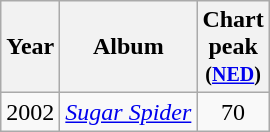<table class="wikitable">
<tr>
<th>Year</th>
<th>Album</th>
<th>Chart <br>peak<br><small>(<a href='#'>NED</a>)<br></small></th>
</tr>
<tr>
<td>2002</td>
<td><em><a href='#'>Sugar Spider</a></em></td>
<td style="text-align:center;">70</td>
</tr>
</table>
